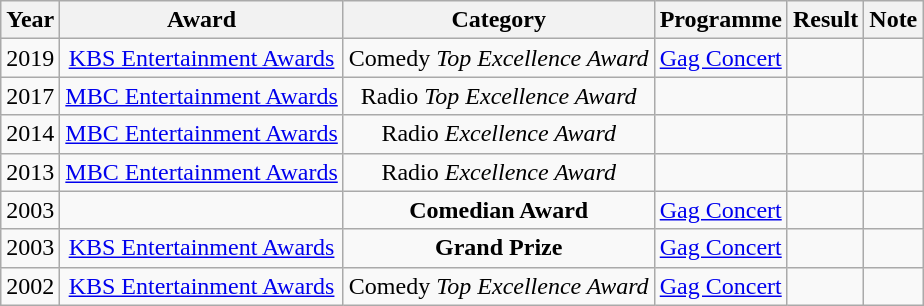<table class="wikitable" style="text-align: center">
<tr>
<th>Year</th>
<th>Award</th>
<th>Category</th>
<th>Programme</th>
<th>Result</th>
<th>Note</th>
</tr>
<tr>
<td>2019</td>
<td><a href='#'>KBS Entertainment Awards</a></td>
<td>Comedy <em>Top Excellence Award</em></td>
<td><a href='#'>Gag Concert</a></td>
<td></td>
<td></td>
</tr>
<tr>
<td>2017</td>
<td><a href='#'>MBC Entertainment Awards</a></td>
<td>Radio <em>Top Excellence Award</em></td>
<td></td>
<td></td>
<td></td>
</tr>
<tr>
<td>2014</td>
<td><a href='#'>MBC Entertainment Awards</a></td>
<td>Radio <em>Excellence Award</em></td>
<td></td>
<td></td>
<td></td>
</tr>
<tr>
<td>2013</td>
<td><a href='#'>MBC Entertainment Awards</a></td>
<td>Radio <em>Excellence Award</em></td>
<td></td>
<td></td>
<td></td>
</tr>
<tr>
<td>2003</td>
<td></td>
<td><strong>Comedian Award</strong></td>
<td><a href='#'>Gag Concert</a></td>
<td></td>
<td></td>
</tr>
<tr>
<td>2003</td>
<td><a href='#'>KBS Entertainment Awards</a></td>
<td><strong>Grand Prize</strong></td>
<td><a href='#'>Gag Concert</a></td>
<td></td>
<td></td>
</tr>
<tr>
<td>2002</td>
<td><a href='#'>KBS Entertainment Awards</a></td>
<td>Comedy <em>Top Excellence Award</em></td>
<td><a href='#'>Gag Concert</a></td>
<td></td>
<td></td>
</tr>
</table>
